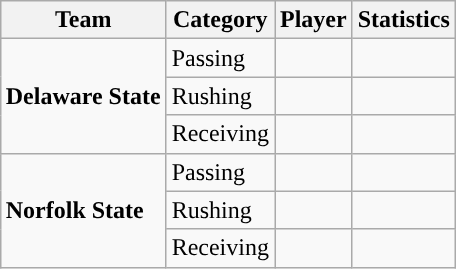<table class="wikitable" style="float: right;">
<tr>
<th>Team</th>
<th>Category</th>
<th>Player</th>
<th>Statistics</th>
</tr>
<tr>
<td rowspan=3><strong>Delaware State</strong></td>
<td>Passing</td>
<td></td>
<td></td>
</tr>
<tr>
<td>Rushing</td>
<td></td>
<td></td>
</tr>
<tr>
<td>Receiving</td>
<td></td>
<td></td>
</tr>
<tr>
<td rowspan=3><strong>Norfolk State</strong></td>
<td>Passing</td>
<td></td>
<td></td>
</tr>
<tr>
<td>Rushing</td>
<td></td>
<td></td>
</tr>
<tr>
<td>Receiving</td>
<td></td>
<td></td>
</tr>
</table>
